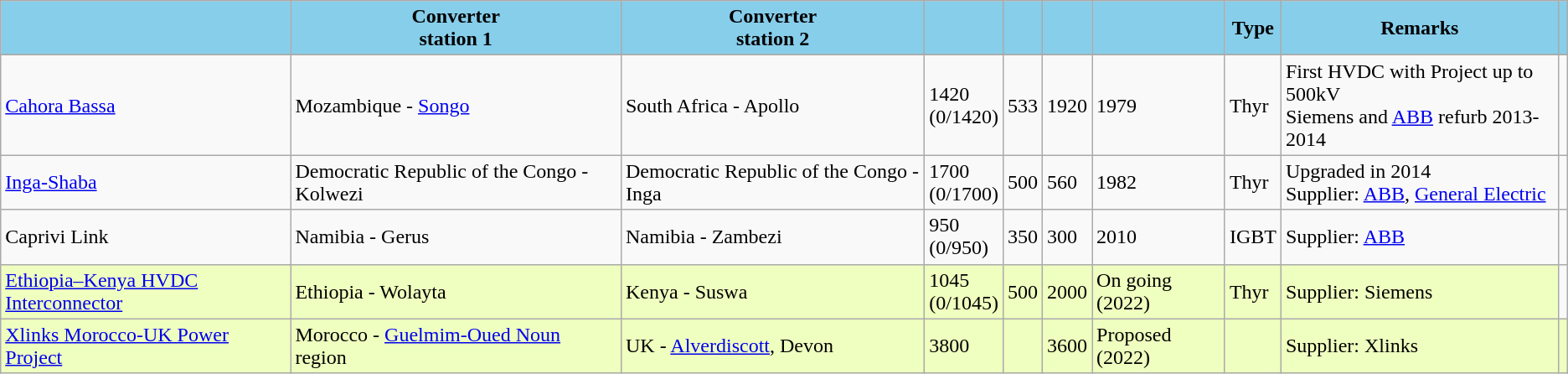<table class="wikitable sortable">
<tr>
<th style="background-color: #87CEEB"><br></th>
<th style="background-color: #87CEEB">Converter<br>station 1<br></th>
<th style="background-color: #87CEEB">Converter<br>station 2<br></th>
<th style="background-color: #87CEEB" data-sort-type="number"><br></th>
<th style="background-color: #87CEEB" data-sort-type="number"><br></th>
<th style="background-color: #87CEEB" data-sort-type="number"><br></th>
<th style="background-color: #87CEEB"><br></th>
<th style="background-color: #87CEEB">Type<br></th>
<th style="background-color: #87CEEB" class="unsortable">Remarks<br></th>
<th style="background-color: #87CEEB" class="unsortable"><br></th>
</tr>
<tr>
</tr>
<tr>
</tr>
<tr>
<td><a href='#'>Cahora Bassa</a></td>
<td>Mozambique - <a href='#'>Songo</a><br></td>
<td>South Africa - Apollo <br> </td>
<td>1420 <br> (0/1420)</td>
<td>533</td>
<td>1920</td>
<td>1979</td>
<td>Thyr</td>
<td>First HVDC with Project up to 500kV <br> Siemens and <a href='#'>ABB</a> refurb 2013-2014</td>
<td></td>
</tr>
<tr>
<td><a href='#'>Inga-Shaba</a></td>
<td>Democratic Republic of the Congo - Kolwezi <br></td>
<td>Democratic Republic of the Congo - Inga<br> </td>
<td>1700 <br> (0/1700)</td>
<td>500</td>
<td>560</td>
<td>1982</td>
<td>Thyr</td>
<td>Upgraded in 2014 <br> Supplier: <a href='#'>ABB</a>, <a href='#'>General Electric</a></td>
<td></td>
</tr>
<tr>
<td>Caprivi Link</td>
<td>Namibia - Gerus<br> </td>
<td>Namibia - Zambezi <br></td>
<td>950 <br> (0/950)</td>
<td>350</td>
<td>300</td>
<td>2010</td>
<td>IGBT</td>
<td>Supplier: <a href='#'>ABB</a></td>
<td></td>
</tr>
<tr style="background:#efffbf;">
<td><a href='#'>Ethiopia–Kenya HVDC Interconnector</a></td>
<td>Ethiopia - Wolayta <br></td>
<td>Kenya - Suswa<br> </td>
<td>1045 <br> (0/1045)</td>
<td>500</td>
<td>2000</td>
<td>On going (2022)</td>
<td>Thyr</td>
<td>Supplier: Siemens</td>
</tr>
<tr style="background:#efffbf;">
<td><a href='#'>Xlinks Morocco-UK Power Project</a></td>
<td>Morocco - <a href='#'>Guelmim-Oued Noun</a> region</td>
<td>UK - <a href='#'>Alverdiscott</a>, Devon</td>
<td>3800</td>
<td></td>
<td>3600</td>
<td>Proposed (2022)</td>
<td></td>
<td>Supplier: Xlinks</td>
<td><br></td>
</tr>
</table>
